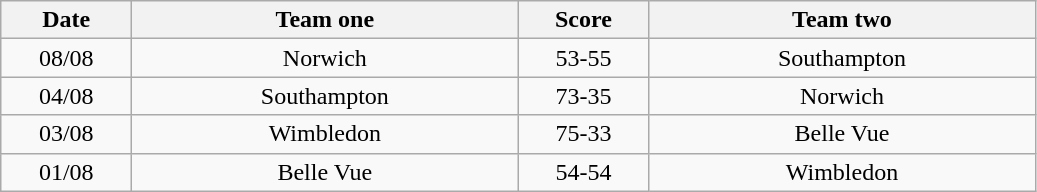<table class="wikitable" style="text-align: center">
<tr>
<th width=80>Date</th>
<th width=250>Team one</th>
<th width=80>Score</th>
<th width=250>Team two</th>
</tr>
<tr>
<td>08/08</td>
<td>Norwich</td>
<td>53-55</td>
<td>Southampton</td>
</tr>
<tr>
<td>04/08</td>
<td>Southampton</td>
<td>73-35</td>
<td>Norwich</td>
</tr>
<tr>
<td>03/08</td>
<td>Wimbledon</td>
<td>75-33</td>
<td>Belle Vue</td>
</tr>
<tr>
<td>01/08</td>
<td>Belle Vue</td>
<td>54-54</td>
<td>Wimbledon</td>
</tr>
</table>
